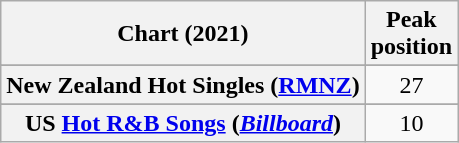<table class="wikitable sortable plainrowheaders" style="text-align:center">
<tr>
<th scope="col">Chart (2021)</th>
<th scope="col">Peak<br>position</th>
</tr>
<tr>
</tr>
<tr>
<th scope="row">New Zealand Hot Singles (<a href='#'>RMNZ</a>)</th>
<td>27</td>
</tr>
<tr>
</tr>
<tr>
</tr>
<tr>
<th scope="row">US <a href='#'>Hot R&B Songs</a> (<em><a href='#'>Billboard</a></em>)</th>
<td>10</td>
</tr>
</table>
